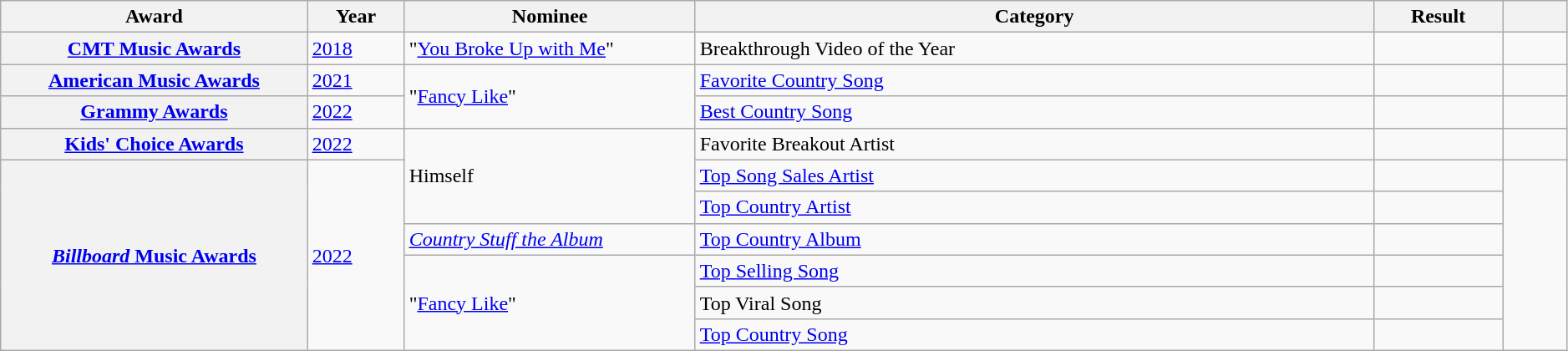<table class="wikitable sortable plainrowheaders" style="width:99%;">
<tr>
<th scope="col" style="width:19%;">Award</th>
<th scope="col" style="width:6%;">Year</th>
<th scope="col" style="width:18%;">Nominee</th>
<th scope="col" style="width:42%;">Category</th>
<th scope="col" style="width:8%;">Result</th>
<th scope="col" style="width:4%;" class="unsortable"></th>
</tr>
<tr>
<th scope="row"><a href='#'>CMT Music Awards</a></th>
<td><a href='#'>2018</a></td>
<td>"<a href='#'>You Broke Up with Me</a>"</td>
<td>Breakthrough Video of the Year</td>
<td></td>
<td style="text-align:center;"></td>
</tr>
<tr>
<th scope="row"><a href='#'>American Music Awards</a></th>
<td><a href='#'>2021</a></td>
<td rowspan="2">"<a href='#'>Fancy Like</a>"</td>
<td><a href='#'>Favorite Country Song</a></td>
<td></td>
<td style="text-align:center;"></td>
</tr>
<tr>
<th scope="row"><a href='#'>Grammy Awards</a></th>
<td><a href='#'>2022</a></td>
<td><a href='#'>Best Country Song</a></td>
<td></td>
<td style="text-align:center;"></td>
</tr>
<tr>
<th scope="row"><a href='#'>Kids' Choice Awards</a></th>
<td><a href='#'>2022</a></td>
<td rowspan="3">Himself</td>
<td>Favorite Breakout Artist</td>
<td></td>
<td style="text-align:center;"></td>
</tr>
<tr>
<th rowspan="6" scope="row"><a href='#'><em>Billboard</em> Music Awards</a></th>
<td rowspan="6"><a href='#'>2022</a></td>
<td><a href='#'>Top Song Sales Artist</a></td>
<td></td>
<td rowspan="6" style="text-align:center;"></td>
</tr>
<tr>
<td><a href='#'>Top Country Artist</a></td>
<td></td>
</tr>
<tr>
<td><em><a href='#'>Country Stuff the Album</a></em></td>
<td><a href='#'>Top Country Album</a></td>
<td></td>
</tr>
<tr>
<td rowspan="3">"<a href='#'>Fancy Like</a>"</td>
<td><a href='#'>Top Selling Song</a></td>
<td></td>
</tr>
<tr>
<td>Top Viral Song</td>
<td></td>
</tr>
<tr>
<td><a href='#'>Top Country Song</a></td>
<td></td>
</tr>
</table>
